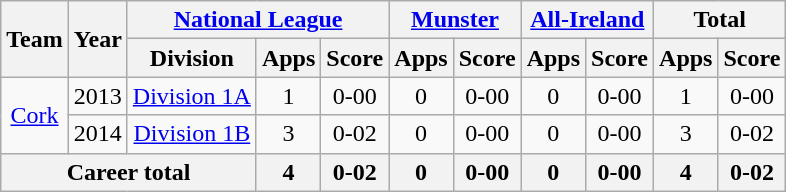<table class="wikitable" style="text-align:center">
<tr>
<th rowspan="2">Team</th>
<th rowspan="2">Year</th>
<th colspan="3"><a href='#'>National League</a></th>
<th colspan="2"><a href='#'>Munster</a></th>
<th colspan="2"><a href='#'>All-Ireland</a></th>
<th colspan="2">Total</th>
</tr>
<tr>
<th>Division</th>
<th>Apps</th>
<th>Score</th>
<th>Apps</th>
<th>Score</th>
<th>Apps</th>
<th>Score</th>
<th>Apps</th>
<th>Score</th>
</tr>
<tr>
<td rowspan="2"><a href='#'>Cork</a></td>
<td>2013</td>
<td rowspan="1"><a href='#'>Division 1A</a></td>
<td>1</td>
<td>0-00</td>
<td>0</td>
<td>0-00</td>
<td>0</td>
<td>0-00</td>
<td>1</td>
<td>0-00</td>
</tr>
<tr>
<td>2014</td>
<td rowspan="1"><a href='#'>Division 1B</a></td>
<td>3</td>
<td>0-02</td>
<td>0</td>
<td>0-00</td>
<td>0</td>
<td>0-00</td>
<td>3</td>
<td>0-02</td>
</tr>
<tr>
<th colspan="3">Career total</th>
<th>4</th>
<th>0-02</th>
<th>0</th>
<th>0-00</th>
<th>0</th>
<th>0-00</th>
<th>4</th>
<th>0-02</th>
</tr>
</table>
